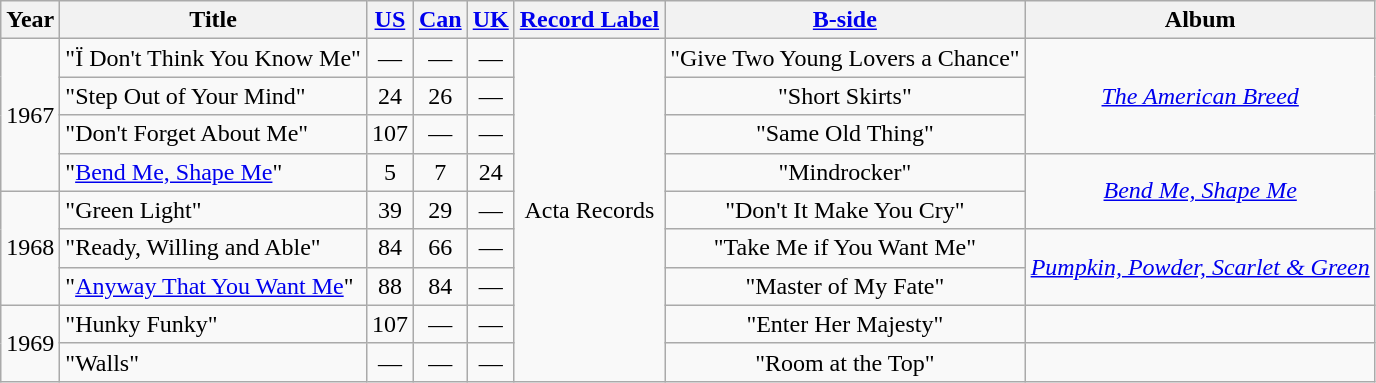<table class="wikitable" style=text-align:center;>
<tr>
<th>Year</th>
<th>Title</th>
<th><a href='#'>US</a><br></th>
<th><a href='#'>Can</a><br></th>
<th><a href='#'>UK</a><br></th>
<th><a href='#'>Record Label</a></th>
<th><a href='#'>B-side</a></th>
<th>Album</th>
</tr>
<tr>
<td rowspan="4">1967</td>
<td align=left>"Ï Don't Think You Know Me"</td>
<td>—</td>
<td>—</td>
<td>—</td>
<td rowspan="9">Acta Records</td>
<td>"Give Two Young Lovers a Chance"</td>
<td rowspan="3"><em><a href='#'>The American Breed</a></em></td>
</tr>
<tr>
<td align=left>"Step Out of Your Mind"</td>
<td>24</td>
<td>26</td>
<td>—</td>
<td>"Short Skirts"</td>
</tr>
<tr>
<td align=left>"Don't Forget About Me"</td>
<td>107</td>
<td>—</td>
<td>—</td>
<td>"Same Old Thing"</td>
</tr>
<tr>
<td align=left>"<a href='#'>Bend Me, Shape Me</a>"</td>
<td>5</td>
<td>7</td>
<td>24</td>
<td>"Mindrocker"</td>
<td rowspan="2"><em><a href='#'>Bend Me, Shape Me</a></em></td>
</tr>
<tr>
<td rowspan="3">1968</td>
<td align=left>"Green Light"</td>
<td>39</td>
<td>29</td>
<td>—</td>
<td>"Don't It Make You Cry"</td>
</tr>
<tr>
<td align=left>"Ready, Willing and Able"</td>
<td>84</td>
<td>66</td>
<td>—</td>
<td>"Take Me if You Want Me"</td>
<td rowspan="2"><em><a href='#'>Pumpkin, Powder, Scarlet & Green</a></em></td>
</tr>
<tr>
<td align=left>"<a href='#'>Anyway That You Want Me</a>"</td>
<td>88</td>
<td>84</td>
<td>—</td>
<td>"Master of My Fate"</td>
</tr>
<tr>
<td rowspan="2">1969</td>
<td align=left>"Hunky Funky"</td>
<td>107</td>
<td>—</td>
<td>—</td>
<td>"Enter Her Majesty"</td>
<td></td>
</tr>
<tr>
<td align=left>"Walls"</td>
<td>—</td>
<td>—</td>
<td>—</td>
<td>"Room at the Top"</td>
</tr>
</table>
